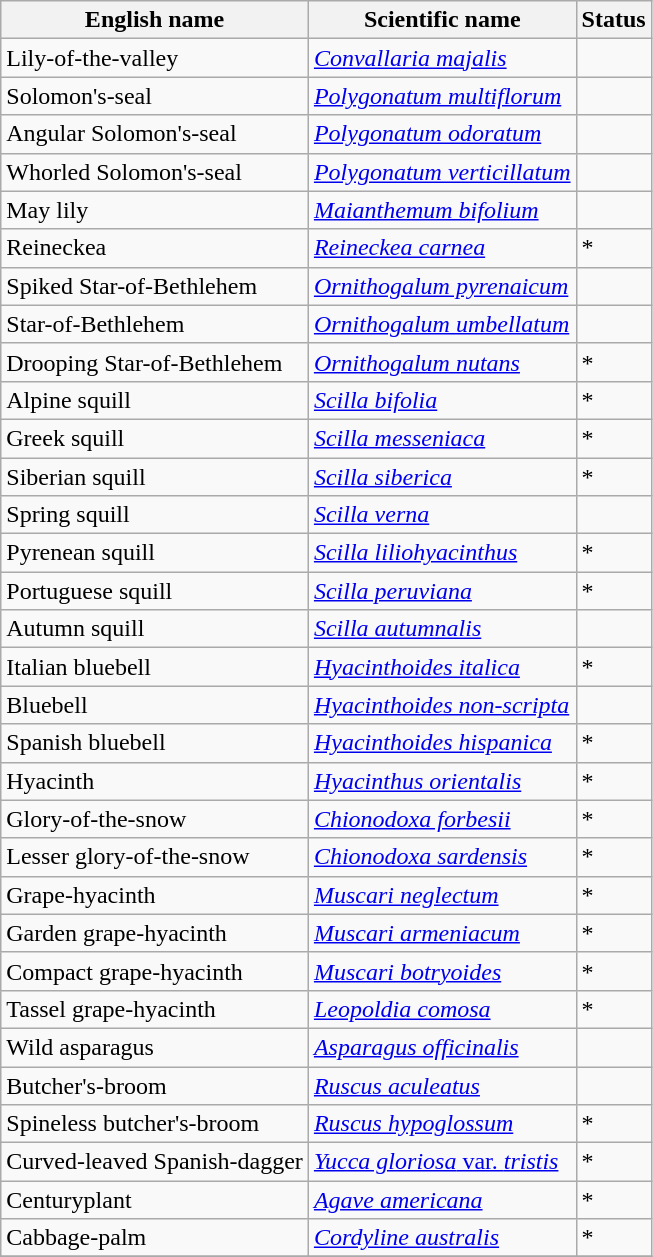<table class="wikitable" |>
<tr>
<th>English name</th>
<th>Scientific name</th>
<th>Status</th>
</tr>
<tr>
<td>Lily-of-the-valley</td>
<td><em><a href='#'>Convallaria majalis</a></em></td>
<td></td>
</tr>
<tr>
<td>Solomon's-seal</td>
<td><em><a href='#'>Polygonatum multiflorum</a></em></td>
<td></td>
</tr>
<tr>
<td>Angular Solomon's-seal</td>
<td><em><a href='#'>Polygonatum odoratum</a></em></td>
<td></td>
</tr>
<tr>
<td>Whorled Solomon's-seal</td>
<td><em><a href='#'>Polygonatum verticillatum</a></em></td>
<td></td>
</tr>
<tr>
<td>May lily</td>
<td><em><a href='#'>Maianthemum bifolium</a></em></td>
<td></td>
</tr>
<tr>
<td>Reineckea</td>
<td><em><a href='#'>Reineckea carnea</a></em></td>
<td>*</td>
</tr>
<tr>
<td>Spiked Star-of-Bethlehem</td>
<td><em><a href='#'>Ornithogalum pyrenaicum</a></em></td>
<td></td>
</tr>
<tr>
<td>Star-of-Bethlehem</td>
<td><em><a href='#'>Ornithogalum umbellatum</a></em></td>
<td></td>
</tr>
<tr>
<td>Drooping Star-of-Bethlehem</td>
<td><em><a href='#'>Ornithogalum nutans</a></em></td>
<td>*</td>
</tr>
<tr>
<td>Alpine squill</td>
<td><em><a href='#'>Scilla bifolia</a></em></td>
<td>*</td>
</tr>
<tr>
<td>Greek squill</td>
<td><em><a href='#'>Scilla messeniaca</a></em></td>
<td>*</td>
</tr>
<tr>
<td>Siberian squill</td>
<td><em><a href='#'>Scilla siberica</a></em></td>
<td>*</td>
</tr>
<tr>
<td>Spring squill</td>
<td><em><a href='#'>Scilla verna</a></em></td>
<td></td>
</tr>
<tr>
<td>Pyrenean squill</td>
<td><em><a href='#'>Scilla liliohyacinthus</a></em></td>
<td>*</td>
</tr>
<tr>
<td>Portuguese squill</td>
<td><em><a href='#'>Scilla peruviana</a></em></td>
<td>*</td>
</tr>
<tr>
<td>Autumn squill</td>
<td><em><a href='#'>Scilla autumnalis</a></em></td>
<td></td>
</tr>
<tr>
<td>Italian bluebell</td>
<td><em><a href='#'>Hyacinthoides italica</a></em></td>
<td>*</td>
</tr>
<tr>
<td>Bluebell</td>
<td><em><a href='#'>Hyacinthoides non-scripta</a></em></td>
<td></td>
</tr>
<tr>
<td>Spanish bluebell</td>
<td><em><a href='#'>Hyacinthoides hispanica</a></em></td>
<td>*</td>
</tr>
<tr>
<td>Hyacinth</td>
<td><em><a href='#'>Hyacinthus orientalis</a></em></td>
<td>*</td>
</tr>
<tr>
<td>Glory-of-the-snow</td>
<td><em><a href='#'>Chionodoxa forbesii</a></em></td>
<td>*</td>
</tr>
<tr>
<td>Lesser glory-of-the-snow</td>
<td><em><a href='#'>Chionodoxa sardensis</a></em></td>
<td>*</td>
</tr>
<tr>
<td>Grape-hyacinth</td>
<td><em><a href='#'>Muscari neglectum</a></em></td>
<td>*</td>
</tr>
<tr>
<td>Garden grape-hyacinth</td>
<td><em><a href='#'>Muscari armeniacum</a></em></td>
<td>*</td>
</tr>
<tr>
<td>Compact grape-hyacinth</td>
<td><em><a href='#'>Muscari botryoides</a></em></td>
<td>*</td>
</tr>
<tr>
<td>Tassel grape-hyacinth</td>
<td><em><a href='#'>Leopoldia comosa</a></em></td>
<td>*</td>
</tr>
<tr>
<td>Wild asparagus</td>
<td><em><a href='#'>Asparagus officinalis</a></em></td>
<td></td>
</tr>
<tr>
<td>Butcher's-broom</td>
<td><em><a href='#'>Ruscus aculeatus</a></em></td>
<td></td>
</tr>
<tr>
<td>Spineless butcher's-broom</td>
<td><em><a href='#'>Ruscus hypoglossum</a></em></td>
<td>*</td>
</tr>
<tr>
<td>Curved-leaved Spanish-dagger</td>
<td><a href='#'><em>Yucca gloriosa</em> var. <em>tristis</em></a></td>
<td>*</td>
</tr>
<tr>
<td>Centuryplant</td>
<td><em><a href='#'>Agave americana</a></em></td>
<td>*</td>
</tr>
<tr>
<td>Cabbage-palm</td>
<td><em><a href='#'>Cordyline australis</a></em></td>
<td>*</td>
</tr>
<tr>
</tr>
</table>
